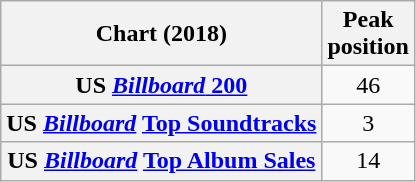<table class="wikitable plainrowheaders" style="text-align:center">
<tr>
<th scope="col">Chart (2018)</th>
<th scope="col">Peak<br>position</th>
</tr>
<tr>
<th scope="row">US <a href='#'><em>Billboard</em> 200</a></th>
<td>46</td>
</tr>
<tr>
<th scope="row">US <a href='#'><em>Billboard</em></a> <a href='#'>Top Soundtracks</a></th>
<td>3</td>
</tr>
<tr>
<th scope="row">US <a href='#'><em>Billboard</em></a> <a href='#'>Top Album Sales</a></th>
<td>14</td>
</tr>
</table>
